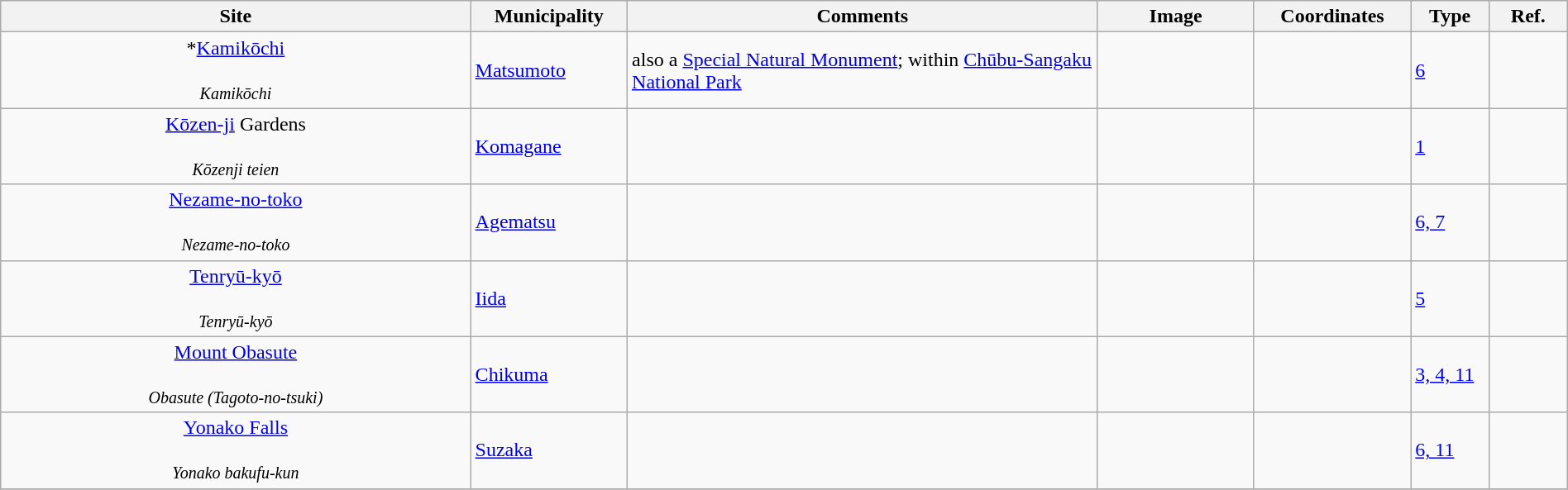<table class="wikitable sortable"  style="width:100%;">
<tr>
<th width="30%" align="left">Site</th>
<th width="10%" align="left">Municipality</th>
<th width="30%" align="left" class="unsortable">Comments</th>
<th width="10%" align="left"  class="unsortable">Image</th>
<th width="10%" align="left" class="unsortable">Coordinates</th>
<th width="5%" align="left">Type</th>
<th width="5%" align="left"  class="unsortable">Ref.</th>
</tr>
<tr>
<td align="center">*<a href='#'>Kamikōchi</a><br><br><small><em>Kamikōchi</em></small></td>
<td><a href='#'>Matsumoto</a></td>
<td>also a <a href='#'>Special Natural Monument</a>; within <a href='#'>Chūbu-Sangaku National Park</a></td>
<td></td>
<td></td>
<td><a href='#'>6</a></td>
<td></td>
</tr>
<tr>
<td align="center"><a href='#'>Kōzen-ji</a> Gardens<br><br><small><em>Kōzenji teien</em></small></td>
<td><a href='#'>Komagane</a></td>
<td></td>
<td></td>
<td></td>
<td><a href='#'>1</a></td>
<td></td>
</tr>
<tr>
<td align="center"><a href='#'>Nezame-no-toko</a><br><br><small><em>Nezame-no-toko</em></small></td>
<td><a href='#'>Agematsu</a></td>
<td></td>
<td></td>
<td></td>
<td><a href='#'>6, 7</a></td>
<td></td>
</tr>
<tr>
<td align="center"><a href='#'>Tenryū-kyō</a><br><br><small><em>Tenryū-kyō</em></small></td>
<td><a href='#'>Iida</a></td>
<td></td>
<td></td>
<td></td>
<td><a href='#'>5</a></td>
<td></td>
</tr>
<tr>
<td align="center"><a href='#'>Mount Obasute</a><br><br><small><em>Obasute (Tagoto-no-tsuki)</em></small></td>
<td><a href='#'>Chikuma</a></td>
<td></td>
<td></td>
<td></td>
<td><a href='#'>3, 4, 11</a></td>
<td></td>
</tr>
<tr>
<td align="center"><a href='#'>Yonako Falls</a><br><br><small><em>Yonako bakufu-kun</em></small></td>
<td><a href='#'>Suzaka</a></td>
<td></td>
<td></td>
<td></td>
<td><a href='#'>6, 11</a></td>
<td></td>
</tr>
<tr>
</tr>
</table>
